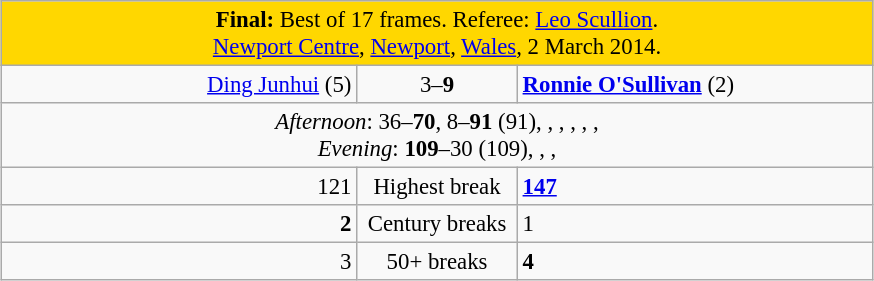<table class="wikitable" style="font-size: 95%; margin: 1em auto 1em auto;">
<tr>
<td colspan="3" align="center" bgcolor="#ffd700"><strong>Final:</strong> Best of 17 frames. Referee: <a href='#'>Leo Scullion</a>.<br><a href='#'>Newport Centre</a>, <a href='#'>Newport</a>, <a href='#'>Wales</a>, 2 March 2014.</td>
</tr>
<tr>
<td width="230" align="right"><a href='#'>Ding Junhui</a> (5)<br></td>
<td width="100" align="center">3–<strong>9</strong></td>
<td width="230"><strong><a href='#'>Ronnie O'Sullivan</a></strong> (2)<br></td>
</tr>
<tr>
<td colspan="3" align="center" style="font-size: 100%"><em>Afternoon</em>: 36–<strong>70</strong>, 8–<strong>91</strong> (91), , , , , , <br> <em>Evening</em>: <strong>109</strong>–30 (109), , , </td>
</tr>
<tr>
<td align="right">121</td>
<td align="center">Highest break</td>
<td><strong><a href='#'>147</a></strong></td>
</tr>
<tr>
<td align="right"><strong>2</strong></td>
<td align="center">Century breaks</td>
<td>1</td>
</tr>
<tr>
<td align="right">3</td>
<td align="center">50+ breaks</td>
<td><strong>4</strong></td>
</tr>
</table>
